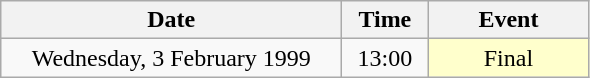<table class = "wikitable" style="text-align:center;">
<tr>
<th width=220>Date</th>
<th width=50>Time</th>
<th width=100>Event</th>
</tr>
<tr>
<td>Wednesday, 3 February 1999</td>
<td>13:00</td>
<td bgcolor=ffffcc>Final</td>
</tr>
</table>
